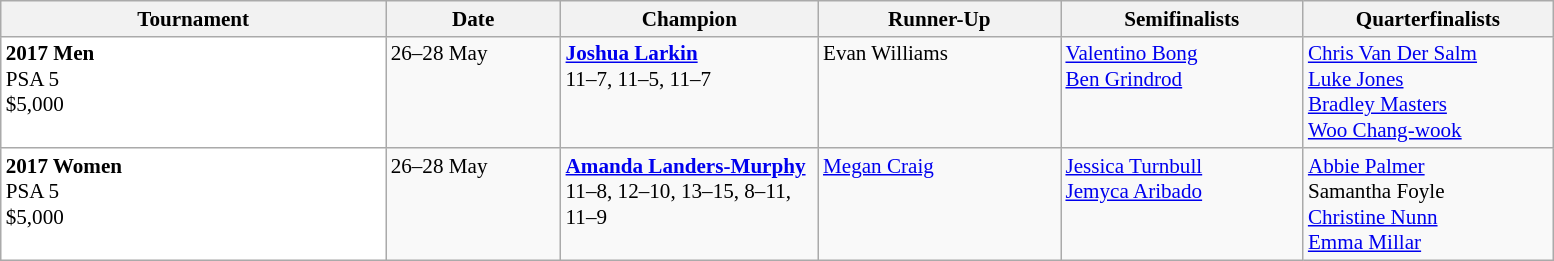<table class="wikitable" style="font-size:88%">
<tr>
<th width=250>Tournament</th>
<th width=110>Date</th>
<th width=165>Champion</th>
<th width=155>Runner-Up</th>
<th width=155>Semifinalists</th>
<th width=160>Quarterfinalists</th>
</tr>
<tr valign=top>
<td style="background:#fff;"><strong>2017 Men</strong><br>PSA 5<br>$5,000<br></td>
<td>26–28 May</td>
<td> <strong><a href='#'>Joshua Larkin</a></strong><br>11–7, 11–5, 11–7</td>
<td> Evan Williams</td>
<td> <a href='#'>Valentino Bong</a><br> <a href='#'>Ben Grindrod</a></td>
<td> <a href='#'>Chris Van Der Salm</a><br> <a href='#'>Luke Jones</a><br> <a href='#'>Bradley Masters</a><br> <a href='#'>Woo Chang-wook</a></td>
</tr>
<tr valign=top>
<td style="background:#fff;"><strong>2017 Women</strong><br>PSA 5<br>$5,000<br></td>
<td>26–28 May</td>
<td> <strong><a href='#'>Amanda Landers-Murphy</a></strong><br>11–8, 12–10, 13–15, 8–11, 11–9</td>
<td> <a href='#'>Megan Craig</a></td>
<td> <a href='#'>Jessica Turnbull</a><br> <a href='#'>Jemyca Aribado</a></td>
<td> <a href='#'>Abbie Palmer</a><br> Samantha Foyle<br> <a href='#'>Christine Nunn</a><br> <a href='#'>Emma Millar</a></td>
</tr>
</table>
